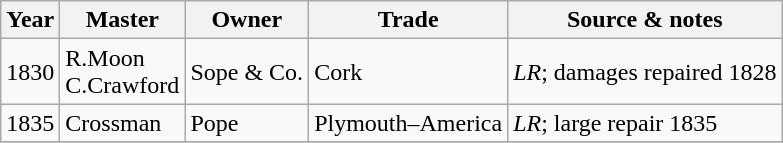<table class=" wikitable">
<tr>
<th>Year</th>
<th>Master</th>
<th>Owner</th>
<th>Trade</th>
<th>Source & notes</th>
</tr>
<tr>
<td>1830</td>
<td>R.Moon<br>C.Crawford</td>
<td>Sope & Co.</td>
<td>Cork</td>
<td><em>LR</em>; damages repaired 1828</td>
</tr>
<tr>
<td>1835</td>
<td>Crossman</td>
<td>Pope</td>
<td>Plymouth–America</td>
<td><em>LR</em>; large repair 1835</td>
</tr>
<tr>
</tr>
</table>
